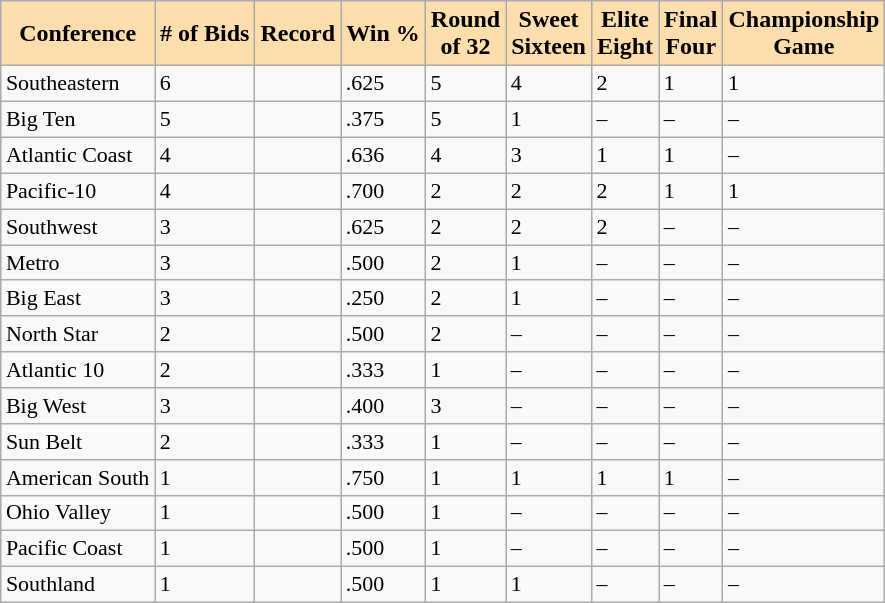<table class="wikitable sortable">
<tr>
<th style="background-color:#FFDEAD;">Conference</th>
<th style="background-color:#FFDEAD;"># of Bids</th>
<th style="background-color:#FFDEAD;">Record</th>
<th style="background-color:#FFDEAD;">Win %</th>
<th style="background-color:#FFDEAD;">Round<br> of 32</th>
<th style="background-color:#FFDEAD;">Sweet<br> Sixteen</th>
<th style="background-color:#FFDEAD;">Elite<br> Eight</th>
<th style="background-color:#FFDEAD;">Final<br> Four</th>
<th style="background-color:#FFDEAD;">Championship<br> Game</th>
</tr>
<tr style="font-size:11pt"   valign="bottom">
<td height="15">Southeastern</td>
<td>6</td>
<td></td>
<td>.625</td>
<td>5</td>
<td>4</td>
<td>2</td>
<td>1</td>
<td>1</td>
</tr>
<tr style="font-size:11pt"  valign="bottom">
<td height="15">Big Ten</td>
<td>5</td>
<td></td>
<td>.375</td>
<td>5</td>
<td>1</td>
<td>–</td>
<td>–</td>
<td>–</td>
</tr>
<tr style="font-size:11pt"  valign="bottom">
<td height="15">Atlantic Coast</td>
<td>4</td>
<td></td>
<td>.636</td>
<td>4</td>
<td>3</td>
<td>1</td>
<td>1</td>
<td>–</td>
</tr>
<tr style="font-size:11pt"  valign="bottom">
<td height="15">Pacific-10</td>
<td>4</td>
<td></td>
<td>.700</td>
<td>2</td>
<td>2</td>
<td>2</td>
<td>1</td>
<td>1</td>
</tr>
<tr style="font-size:11pt"  valign="bottom">
<td height="15">Southwest</td>
<td>3</td>
<td></td>
<td>.625</td>
<td>2</td>
<td>2</td>
<td>2</td>
<td>–</td>
<td>–</td>
</tr>
<tr style="font-size:11pt"  valign="bottom">
<td height="15">Metro</td>
<td>3</td>
<td></td>
<td>.500</td>
<td>2</td>
<td>1</td>
<td>–</td>
<td>–</td>
<td>–</td>
</tr>
<tr style="font-size:11pt"  valign="bottom">
<td height="15">Big East</td>
<td>3</td>
<td></td>
<td>.250</td>
<td>2</td>
<td>1</td>
<td>–</td>
<td>–</td>
<td>–</td>
</tr>
<tr style="font-size:11pt"  valign="bottom">
<td height="15">North Star</td>
<td>2</td>
<td></td>
<td>.500</td>
<td>2</td>
<td>–</td>
<td>–</td>
<td>–</td>
<td>–</td>
</tr>
<tr style="font-size:11pt"  valign="bottom">
<td height="15">Atlantic 10</td>
<td>2</td>
<td></td>
<td>.333</td>
<td>1</td>
<td>–</td>
<td>–</td>
<td>–</td>
<td>–</td>
</tr>
<tr style="font-size:11pt"  valign="bottom">
<td height="15">Big West</td>
<td>3</td>
<td></td>
<td>.400</td>
<td>3</td>
<td>–</td>
<td>–</td>
<td>–</td>
<td>–</td>
</tr>
<tr style="font-size:11pt"  valign="bottom">
<td height="15">Sun Belt</td>
<td>2</td>
<td></td>
<td>.333</td>
<td>1</td>
<td>–</td>
<td>–</td>
<td>–</td>
<td>–</td>
</tr>
<tr style="font-size:11pt"  valign="bottom">
<td height="15">American South</td>
<td>1</td>
<td></td>
<td>.750</td>
<td>1</td>
<td>1</td>
<td>1</td>
<td>1</td>
<td>–</td>
</tr>
<tr style="font-size:11pt"  valign="bottom">
<td height="15">Ohio Valley</td>
<td>1</td>
<td></td>
<td>.500</td>
<td>1</td>
<td>–</td>
<td>–</td>
<td>–</td>
<td>–</td>
</tr>
<tr style="font-size:11pt"  valign="bottom">
<td height="15">Pacific Coast</td>
<td>1</td>
<td></td>
<td>.500</td>
<td>1</td>
<td>–</td>
<td>–</td>
<td>–</td>
<td>–</td>
</tr>
<tr style="font-size:11pt"  valign="bottom">
<td height="15">Southland</td>
<td>1</td>
<td></td>
<td>.500</td>
<td>1</td>
<td>1</td>
<td>–</td>
<td>–</td>
<td>–</td>
</tr>
</table>
